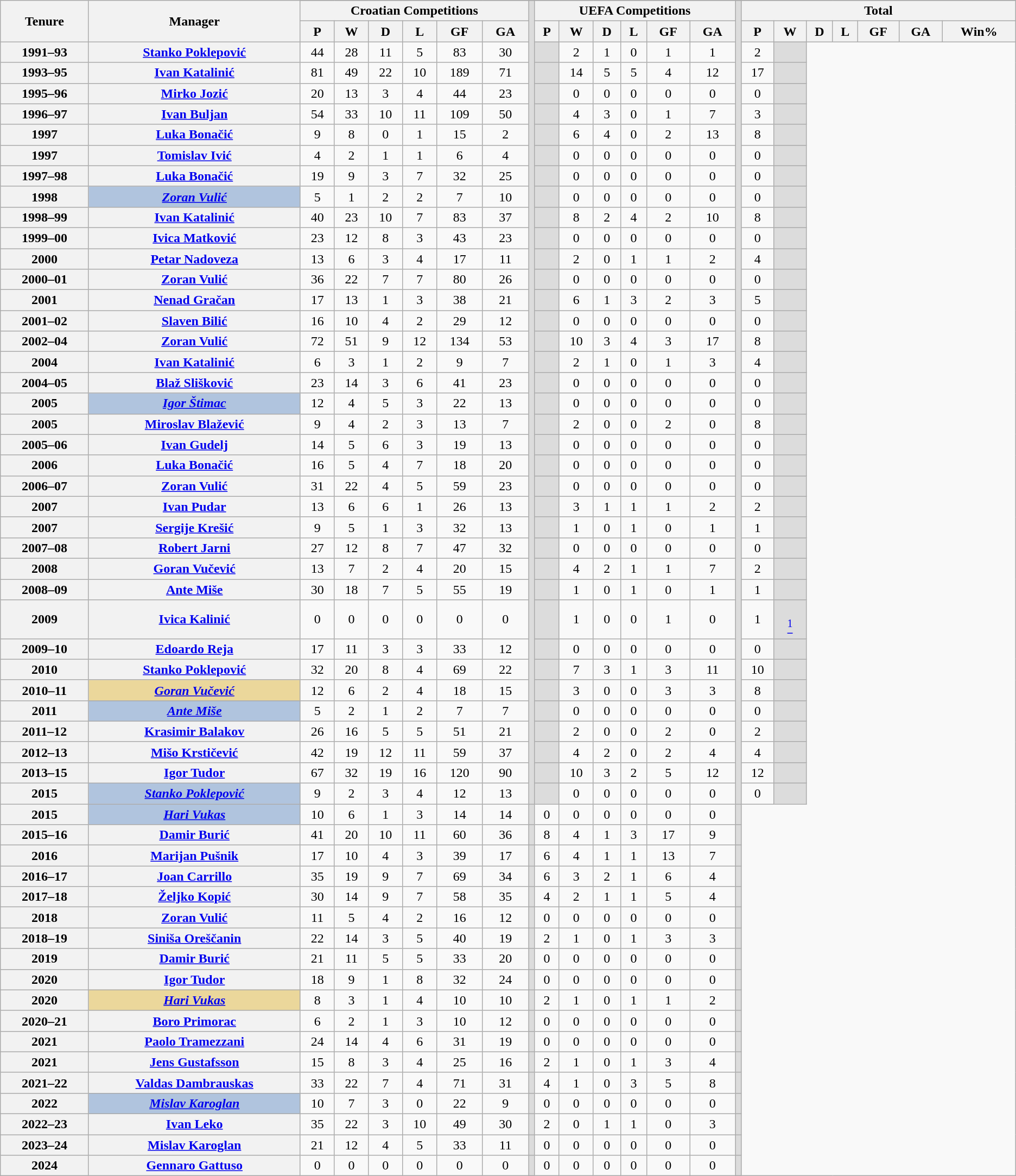<table class="wikitable plainrowheaders sortable" style="text-align:center">
<tr>
<th colspan=1 rowspan=3>Tenure</th>
<th colspan=1 rowspan=3>Manager</th>
</tr>
<tr class="unsortable">
<th colspan=6>Croatian Competitions</th>
<th scope=col width=0.1% rowspan=38 style="background: #DCDCDC" class="unsortable"></th>
<th colspan=6>UEFA Competitions</th>
<th scope=col width=0.1% rowspan=38 style="background: #DCDCDC" class="unsortable"></th>
<th colspan=7>Total</th>
</tr>
<tr class="unsortable">
<th scope=col>P</th>
<th scope=col>W</th>
<th scope=col>D</th>
<th scope=col>L</th>
<th scope=col>GF</th>
<th scope=col>GA</th>
<th scope=col>P</th>
<th scope=col>W</th>
<th scope=col>D</th>
<th scope=col>L</th>
<th scope=col>GF</th>
<th scope=col>GA</th>
<th scope=col>P</th>
<th scope=col>W</th>
<th scope=col>D</th>
<th scope=col>L</th>
<th scope=col>GF</th>
<th scope=col>GA</th>
<th scope=col>Win%</th>
</tr>
<tr>
<th scope=row>1991–93</th>
<th scope=row> <a href='#'>Stanko Poklepović</a></th>
<td>44</td>
<td>28</td>
<td>11</td>
<td>5</td>
<td>83</td>
<td>30</td>
<td style="background: #DCDCDC"></td>
<td>2</td>
<td>1</td>
<td>0</td>
<td>1</td>
<td>1</td>
<td>2</td>
<td style="background: #DCDCDC"><br></td>
</tr>
<tr>
<th scope=row>1993–95</th>
<th scope=row> <a href='#'>Ivan Katalinić</a></th>
<td>81</td>
<td>49</td>
<td>22</td>
<td>10</td>
<td>189</td>
<td>71</td>
<td style="background: #DCDCDC"></td>
<td>14</td>
<td>5</td>
<td>5</td>
<td>4</td>
<td>12</td>
<td>17</td>
<td style="background: #DCDCDC"><br></td>
</tr>
<tr>
<th scope=row>1995–96</th>
<th scope=row> <a href='#'>Mirko Jozić</a></th>
<td>20</td>
<td>13</td>
<td>3</td>
<td>4</td>
<td>44</td>
<td>23</td>
<td style="background: #DCDCDC"></td>
<td>0</td>
<td>0</td>
<td>0</td>
<td>0</td>
<td>0</td>
<td>0</td>
<td style="background: #DCDCDC"><br></td>
</tr>
<tr>
<th scope=row>1996–97</th>
<th scope=row> <a href='#'>Ivan Buljan</a></th>
<td>54</td>
<td>33</td>
<td>10</td>
<td>11</td>
<td>109</td>
<td>50</td>
<td style="background: #DCDCDC"></td>
<td>4</td>
<td>3</td>
<td>0</td>
<td>1</td>
<td>7</td>
<td>3</td>
<td style="background: #DCDCDC"><br></td>
</tr>
<tr>
<th scope=row>1997</th>
<th scope=row> <a href='#'>Luka Bonačić</a></th>
<td>9</td>
<td>8</td>
<td>0</td>
<td>1</td>
<td>15</td>
<td>2</td>
<td style="background: #DCDCDC"></td>
<td>6</td>
<td>4</td>
<td>0</td>
<td>2</td>
<td>13</td>
<td>8</td>
<td style="background: #DCDCDC"><br></td>
</tr>
<tr>
<th scope=row>1997</th>
<th scope=row> <a href='#'>Tomislav Ivić</a></th>
<td>4</td>
<td>2</td>
<td>1</td>
<td>1</td>
<td>6</td>
<td>4</td>
<td style="background: #DCDCDC"></td>
<td>0</td>
<td>0</td>
<td>0</td>
<td>0</td>
<td>0</td>
<td>0</td>
<td style="background: #DCDCDC"><br></td>
</tr>
<tr>
<th scope=row>1997–98</th>
<th scope=row> <a href='#'>Luka Bonačić</a></th>
<td>19</td>
<td>9</td>
<td>3</td>
<td>7</td>
<td>32</td>
<td>25</td>
<td style="background: #DCDCDC"></td>
<td>0</td>
<td>0</td>
<td>0</td>
<td>0</td>
<td>0</td>
<td>0</td>
<td style="background: #DCDCDC"><br></td>
</tr>
<tr>
<th scope=row>1998</th>
<th scope=row style=background:#B0C4DE> <em><a href='#'>Zoran Vulić</a></em> </th>
<td>5</td>
<td>1</td>
<td>2</td>
<td>2</td>
<td>7</td>
<td>10</td>
<td style="background: #DCDCDC"></td>
<td>0</td>
<td>0</td>
<td>0</td>
<td>0</td>
<td>0</td>
<td>0</td>
<td style="background: #DCDCDC"><br></td>
</tr>
<tr>
<th scope=row>1998–99</th>
<th scope=row> <a href='#'>Ivan Katalinić</a></th>
<td>40</td>
<td>23</td>
<td>10</td>
<td>7</td>
<td>83</td>
<td>37</td>
<td style="background: #DCDCDC"></td>
<td>8</td>
<td>2</td>
<td>4</td>
<td>2</td>
<td>10</td>
<td>8</td>
<td style="background: #DCDCDC"><br></td>
</tr>
<tr>
<th scope=row>1999–00</th>
<th scope=row> <a href='#'>Ivica Matković</a></th>
<td>23</td>
<td>12</td>
<td>8</td>
<td>3</td>
<td>43</td>
<td>23</td>
<td style="background: #DCDCDC"></td>
<td>0</td>
<td>0</td>
<td>0</td>
<td>0</td>
<td>0</td>
<td>0</td>
<td style="background: #DCDCDC"><br></td>
</tr>
<tr>
<th scope=row>2000</th>
<th scope=row> <a href='#'>Petar Nadoveza</a></th>
<td>13</td>
<td>6</td>
<td>3</td>
<td>4</td>
<td>17</td>
<td>11</td>
<td style="background: #DCDCDC"></td>
<td>2</td>
<td>0</td>
<td>1</td>
<td>1</td>
<td>2</td>
<td>4</td>
<td style="background: #DCDCDC"><br></td>
</tr>
<tr>
<th scope=row>2000–01</th>
<th scope=row> <a href='#'>Zoran Vulić</a></th>
<td>36</td>
<td>22</td>
<td>7</td>
<td>7</td>
<td>80</td>
<td>26</td>
<td style="background: #DCDCDC"></td>
<td>0</td>
<td>0</td>
<td>0</td>
<td>0</td>
<td>0</td>
<td>0</td>
<td style="background: #DCDCDC"><br></td>
</tr>
<tr>
<th scope=row>2001</th>
<th scope=row> <a href='#'>Nenad Gračan</a></th>
<td>17</td>
<td>13</td>
<td>1</td>
<td>3</td>
<td>38</td>
<td>21</td>
<td style="background: #DCDCDC"></td>
<td>6</td>
<td>1</td>
<td>3</td>
<td>2</td>
<td>3</td>
<td>5</td>
<td style="background: #DCDCDC"><br></td>
</tr>
<tr>
<th scope=row>2001–02</th>
<th scope=row> <a href='#'>Slaven Bilić</a></th>
<td>16</td>
<td>10</td>
<td>4</td>
<td>2</td>
<td>29</td>
<td>12</td>
<td style="background: #DCDCDC"></td>
<td>0</td>
<td>0</td>
<td>0</td>
<td>0</td>
<td>0</td>
<td>0</td>
<td style="background: #DCDCDC"><br></td>
</tr>
<tr>
<th scope=row>2002–04</th>
<th scope=row> <a href='#'>Zoran Vulić</a></th>
<td>72</td>
<td>51</td>
<td>9</td>
<td>12</td>
<td>134</td>
<td>53</td>
<td style="background: #DCDCDC"></td>
<td>10</td>
<td>3</td>
<td>4</td>
<td>3</td>
<td>17</td>
<td>8</td>
<td style="background: #DCDCDC"><br></td>
</tr>
<tr>
<th scope=row>2004</th>
<th scope=row> <a href='#'>Ivan Katalinić</a></th>
<td>6</td>
<td>3</td>
<td>1</td>
<td>2</td>
<td>9</td>
<td>7</td>
<td style="background: #DCDCDC"></td>
<td>2</td>
<td>1</td>
<td>0</td>
<td>1</td>
<td>3</td>
<td>4</td>
<td style="background: #DCDCDC"><br></td>
</tr>
<tr>
<th scope=row>2004–05</th>
<th scope=row> <a href='#'>Blaž Slišković</a></th>
<td>23</td>
<td>14</td>
<td>3</td>
<td>6</td>
<td>41</td>
<td>23</td>
<td style="background: #DCDCDC"></td>
<td>0</td>
<td>0</td>
<td>0</td>
<td>0</td>
<td>0</td>
<td>0</td>
<td style="background: #DCDCDC"><br></td>
</tr>
<tr>
<th scope=row>2005</th>
<th scope=row style=background:#B0C4DE> <em><a href='#'>Igor Štimac</a></em> </th>
<td>12</td>
<td>4</td>
<td>5</td>
<td>3</td>
<td>22</td>
<td>13</td>
<td style="background: #DCDCDC"></td>
<td>0</td>
<td>0</td>
<td>0</td>
<td>0</td>
<td>0</td>
<td>0</td>
<td style="background: #DCDCDC"><br></td>
</tr>
<tr>
<th scope=row>2005</th>
<th scope=row> <a href='#'>Miroslav Blažević</a></th>
<td>9</td>
<td>4</td>
<td>2</td>
<td>3</td>
<td>13</td>
<td>7</td>
<td style="background: #DCDCDC"></td>
<td>2</td>
<td>0</td>
<td>0</td>
<td>2</td>
<td>0</td>
<td>8</td>
<td style="background: #DCDCDC"><br></td>
</tr>
<tr>
<th scope=row>2005–06</th>
<th scope=row> <a href='#'>Ivan Gudelj</a></th>
<td>14</td>
<td>5</td>
<td>6</td>
<td>3</td>
<td>19</td>
<td>13</td>
<td style="background: #DCDCDC"></td>
<td>0</td>
<td>0</td>
<td>0</td>
<td>0</td>
<td>0</td>
<td>0</td>
<td style="background: #DCDCDC"><br></td>
</tr>
<tr>
<th scope=row>2006</th>
<th scope=row> <a href='#'>Luka Bonačić</a></th>
<td>16</td>
<td>5</td>
<td>4</td>
<td>7</td>
<td>18</td>
<td>20</td>
<td style="background: #DCDCDC"></td>
<td>0</td>
<td>0</td>
<td>0</td>
<td>0</td>
<td>0</td>
<td>0</td>
<td style="background: #DCDCDC"><br></td>
</tr>
<tr>
<th scope=row>2006–07</th>
<th scope=row> <a href='#'>Zoran Vulić</a></th>
<td>31</td>
<td>22</td>
<td>4</td>
<td>5</td>
<td>59</td>
<td>23</td>
<td style="background: #DCDCDC"></td>
<td>0</td>
<td>0</td>
<td>0</td>
<td>0</td>
<td>0</td>
<td>0</td>
<td style="background: #DCDCDC"><br></td>
</tr>
<tr>
<th scope=row>2007</th>
<th scope=row> <a href='#'>Ivan Pudar</a></th>
<td>13</td>
<td>6</td>
<td>6</td>
<td>1</td>
<td>26</td>
<td>13</td>
<td style="background: #DCDCDC"></td>
<td>3</td>
<td>1</td>
<td>1</td>
<td>1</td>
<td>2</td>
<td>2</td>
<td style="background: #DCDCDC"><br></td>
</tr>
<tr>
<th scope=row>2007</th>
<th scope=row> <a href='#'>Sergije Krešić</a></th>
<td>9</td>
<td>5</td>
<td>1</td>
<td>3</td>
<td>32</td>
<td>13</td>
<td style="background: #DCDCDC"></td>
<td>1</td>
<td>0</td>
<td>1</td>
<td>0</td>
<td>1</td>
<td>1</td>
<td style="background: #DCDCDC"><br></td>
</tr>
<tr>
<th scope=row>2007–08</th>
<th scope=row> <a href='#'>Robert Jarni</a></th>
<td>27</td>
<td>12</td>
<td>8</td>
<td>7</td>
<td>47</td>
<td>32</td>
<td style="background: #DCDCDC"></td>
<td>0</td>
<td>0</td>
<td>0</td>
<td>0</td>
<td>0</td>
<td>0</td>
<td style="background: #DCDCDC"><br></td>
</tr>
<tr>
<th scope=row>2008</th>
<th scope=row> <a href='#'>Goran Vučević</a></th>
<td>13</td>
<td>7</td>
<td>2</td>
<td>4</td>
<td>20</td>
<td>15</td>
<td style="background: #DCDCDC"></td>
<td>4</td>
<td>2</td>
<td>1</td>
<td>1</td>
<td>7</td>
<td>2</td>
<td style="background: #DCDCDC"><br></td>
</tr>
<tr>
<th scope=row>2008–09</th>
<th scope=row> <a href='#'>Ante Miše</a></th>
<td>30</td>
<td>18</td>
<td>7</td>
<td>5</td>
<td>55</td>
<td>19</td>
<td style="background: #DCDCDC"></td>
<td>1</td>
<td>0</td>
<td>1</td>
<td>0</td>
<td>1</td>
<td>1</td>
<td style="background: #DCDCDC"><br></td>
</tr>
<tr>
<th scope=row>2009</th>
<th scope=row> <a href='#'>Ivica Kalinić</a></th>
<td>0</td>
<td>0</td>
<td>0</td>
<td>0</td>
<td>0</td>
<td>0</td>
<td style="background: #DCDCDC"></td>
<td>1</td>
<td>0</td>
<td>0</td>
<td>1</td>
<td>0</td>
<td>1</td>
<td style="background: #DCDCDC"><br><a href='#'><sup>1</sup></a></td>
</tr>
<tr>
<th scope=row>2009–10</th>
<th scope=row> <a href='#'>Edoardo Reja</a></th>
<td>17</td>
<td>11</td>
<td>3</td>
<td>3</td>
<td>33</td>
<td>12</td>
<td style="background: #DCDCDC"></td>
<td>0</td>
<td>0</td>
<td>0</td>
<td>0</td>
<td>0</td>
<td>0</td>
<td style="background: #DCDCDC"><br></td>
</tr>
<tr>
<th scope=row>2010</th>
<th scope=row> <a href='#'>Stanko Poklepović</a></th>
<td>32</td>
<td>20</td>
<td>8</td>
<td>4</td>
<td>69</td>
<td>22</td>
<td style="background: #DCDCDC"></td>
<td>7</td>
<td>3</td>
<td>1</td>
<td>3</td>
<td>11</td>
<td>10</td>
<td style="background: #DCDCDC"><br></td>
</tr>
<tr>
<th scope=row>2010–11</th>
<th scope=row style=background:#EBD79B> <em><a href='#'>Goran Vučević</a></em> </th>
<td>12</td>
<td>6</td>
<td>2</td>
<td>4</td>
<td>18</td>
<td>15</td>
<td style="background: #DCDCDC"></td>
<td>3</td>
<td>0</td>
<td>0</td>
<td>3</td>
<td>3</td>
<td>8</td>
<td style="background: #DCDCDC"><br></td>
</tr>
<tr>
<th scope=row>2011</th>
<th scope=row style=background:#B0C4DE> <em><a href='#'>Ante Miše</a></em> </th>
<td>5</td>
<td>2</td>
<td>1</td>
<td>2</td>
<td>7</td>
<td>7</td>
<td style="background: #DCDCDC"></td>
<td>0</td>
<td>0</td>
<td>0</td>
<td>0</td>
<td>0</td>
<td>0</td>
<td style="background: #DCDCDC"><br></td>
</tr>
<tr>
<th scope=row>2011–12</th>
<th scope=row> <a href='#'>Krasimir Balakov</a></th>
<td>26</td>
<td>16</td>
<td>5</td>
<td>5</td>
<td>51</td>
<td>21</td>
<td style="background: #DCDCDC"></td>
<td>2</td>
<td>0</td>
<td>0</td>
<td>2</td>
<td>0</td>
<td>2</td>
<td style="background: #DCDCDC"><br></td>
</tr>
<tr>
<th scope=row>2012–13</th>
<th scope=row> <a href='#'>Mišo Krstičević</a></th>
<td>42</td>
<td>19</td>
<td>12</td>
<td>11</td>
<td>59</td>
<td>37</td>
<td style="background: #DCDCDC"></td>
<td>4</td>
<td>2</td>
<td>0</td>
<td>2</td>
<td>4</td>
<td>4</td>
<td style="background: #DCDCDC"><br></td>
</tr>
<tr>
<th scope=row>2013–15</th>
<th scope=row> <a href='#'>Igor Tudor</a></th>
<td>67</td>
<td>32</td>
<td>19</td>
<td>16</td>
<td>120</td>
<td>90</td>
<td style="background: #DCDCDC"></td>
<td>10</td>
<td>3</td>
<td>2</td>
<td>5</td>
<td>12</td>
<td>12</td>
<td style="background: #DCDCDC"><br></td>
</tr>
<tr>
<th scope=row>2015</th>
<th scope=row style=background:#B0C4DE> <em><a href='#'>Stanko Poklepović</a></em> </th>
<td>9</td>
<td>2</td>
<td>3</td>
<td>4</td>
<td>12</td>
<td>13</td>
<td style="background: #DCDCDC"></td>
<td>0</td>
<td>0</td>
<td>0</td>
<td>0</td>
<td>0</td>
<td>0</td>
<td style="background: #DCDCDC"><br></td>
</tr>
<tr>
<th scope=row>2015</th>
<th scope=row style=background:#B0C4DE> <em><a href='#'>Hari Vukas</a></em> </th>
<td>10</td>
<td>6</td>
<td>1</td>
<td>3</td>
<td>14</td>
<td>14</td>
<td style="background: #DCDCDC"></td>
<td>0</td>
<td>0</td>
<td>0</td>
<td>0</td>
<td>0</td>
<td>0</td>
<td style="background: #DCDCDC"><br></td>
</tr>
<tr>
<th scope=row>2015–16</th>
<th scope=row> <a href='#'>Damir Burić</a></th>
<td>41</td>
<td>20</td>
<td>10</td>
<td>11</td>
<td>60</td>
<td>36</td>
<td style="background: #DCDCDC"></td>
<td>8</td>
<td>4</td>
<td>1</td>
<td>3</td>
<td>17</td>
<td>9</td>
<td style="background: #DCDCDC"><br></td>
</tr>
<tr>
<th scope=row>2016</th>
<th scope=row> <a href='#'>Marijan Pušnik</a></th>
<td>17</td>
<td>10</td>
<td>4</td>
<td>3</td>
<td>39</td>
<td>17</td>
<td style="background: #DCDCDC"></td>
<td>6</td>
<td>4</td>
<td>1</td>
<td>1</td>
<td>13</td>
<td>7</td>
<td style="background: #DCDCDC"><br></td>
</tr>
<tr>
<th scope=row>2016–17</th>
<th scope=row> <a href='#'>Joan Carrillo</a></th>
<td>35</td>
<td>19</td>
<td>9</td>
<td>7</td>
<td>69</td>
<td>34</td>
<td style="background: #DCDCDC"></td>
<td>6</td>
<td>3</td>
<td>2</td>
<td>1</td>
<td>6</td>
<td>4</td>
<td style="background: #DCDCDC"><br></td>
</tr>
<tr>
<th scope=row>2017–18</th>
<th scope=row> <a href='#'>Željko Kopić</a></th>
<td>30</td>
<td>14</td>
<td>9</td>
<td>7</td>
<td>58</td>
<td>35</td>
<td style="background: #DCDCDC"></td>
<td>4</td>
<td>2</td>
<td>1</td>
<td>1</td>
<td>5</td>
<td>4</td>
<td style="background: #DCDCDC"><br></td>
</tr>
<tr>
<th scope=row>2018</th>
<th scope=row> <a href='#'>Zoran Vulić</a></th>
<td>11</td>
<td>5</td>
<td>4</td>
<td>2</td>
<td>16</td>
<td>12</td>
<td style="background: #DCDCDC"></td>
<td>0</td>
<td>0</td>
<td>0</td>
<td>0</td>
<td>0</td>
<td>0</td>
<td style="background: #DCDCDC"><br></td>
</tr>
<tr>
<th scope=row>2018–19</th>
<th scope=row> <a href='#'>Siniša Oreščanin</a></th>
<td>22</td>
<td>14</td>
<td>3</td>
<td>5</td>
<td>40</td>
<td>19</td>
<td style="background: #DCDCDC"></td>
<td>2</td>
<td>1</td>
<td>0</td>
<td>1</td>
<td>3</td>
<td>3</td>
<td style="background: #DCDCDC"><br></td>
</tr>
<tr>
<th scope=row>2019</th>
<th scope=row> <a href='#'>Damir Burić</a></th>
<td>21</td>
<td>11</td>
<td>5</td>
<td>5</td>
<td>33</td>
<td>20</td>
<td style="background: #DCDCDC"></td>
<td>0</td>
<td>0</td>
<td>0</td>
<td>0</td>
<td>0</td>
<td>0</td>
<td style="background: #DCDCDC"><br></td>
</tr>
<tr>
<th scope=row>2020</th>
<th scope=row> <a href='#'>Igor Tudor</a></th>
<td>18</td>
<td>9</td>
<td>1</td>
<td>8</td>
<td>32</td>
<td>24</td>
<td style="background: #DCDCDC"></td>
<td>0</td>
<td>0</td>
<td>0</td>
<td>0</td>
<td>0</td>
<td>0</td>
<td style="background: #DCDCDC"><br></td>
</tr>
<tr>
<th scope=row>2020</th>
<th scope=row style=background:#EBD79B> <em><a href='#'>Hari Vukas</a></em> </th>
<td>8</td>
<td>3</td>
<td>1</td>
<td>4</td>
<td>10</td>
<td>10</td>
<td style="background: #DCDCDC"></td>
<td>2</td>
<td>1</td>
<td>0</td>
<td>1</td>
<td>1</td>
<td>2</td>
<td style="background: #DCDCDC"><br></td>
</tr>
<tr>
<th scope=row>2020–21</th>
<th scope=row> <a href='#'>Boro Primorac</a></th>
<td>6</td>
<td>2</td>
<td>1</td>
<td>3</td>
<td>10</td>
<td>12</td>
<td style="background: #DCDCDC"></td>
<td>0</td>
<td>0</td>
<td>0</td>
<td>0</td>
<td>0</td>
<td>0</td>
<td style="background: #DCDCDC"><br></td>
</tr>
<tr>
<th scope=row>2021</th>
<th scope=row> <a href='#'>Paolo Tramezzani</a></th>
<td>24</td>
<td>14</td>
<td>4</td>
<td>6</td>
<td>31</td>
<td>19</td>
<td style="background: #DCDCDC"></td>
<td>0</td>
<td>0</td>
<td>0</td>
<td>0</td>
<td>0</td>
<td>0</td>
<td style="background: #DCDCDC"><br></td>
</tr>
<tr>
<th scope=row>2021</th>
<th scope=row> <a href='#'>Jens Gustafsson</a></th>
<td>15</td>
<td>8</td>
<td>3</td>
<td>4</td>
<td>25</td>
<td>16</td>
<td style="background: #DCDCDC"></td>
<td>2</td>
<td>1</td>
<td>0</td>
<td>1</td>
<td>3</td>
<td>4</td>
<td style="background: #DCDCDC"><br></td>
</tr>
<tr>
<th scope=row>2021–22</th>
<th scope=row> <a href='#'>Valdas Dambrauskas</a></th>
<td>33</td>
<td>22</td>
<td>7</td>
<td>4</td>
<td>71</td>
<td>31</td>
<td style="background: #DCDCDC"></td>
<td>4</td>
<td>1</td>
<td>0</td>
<td>3</td>
<td>5</td>
<td>8</td>
<td style="background: #DCDCDC"><br></td>
</tr>
<tr>
<th scope=row>2022</th>
<th scope=row style=background:#B0C4DE> <em><a href='#'>Mislav Karoglan</a></em> </th>
<td>10</td>
<td>7</td>
<td>3</td>
<td>0</td>
<td>22</td>
<td>9</td>
<td style="background: #DCDCDC"></td>
<td>0</td>
<td>0</td>
<td>0</td>
<td>0</td>
<td>0</td>
<td>0</td>
<td style="background: #DCDCDC"><br></td>
</tr>
<tr>
<th scope=row>2022–23</th>
<th scope=row> <a href='#'>Ivan Leko</a></th>
<td>35</td>
<td>22</td>
<td>3</td>
<td>10</td>
<td>49</td>
<td>30</td>
<td style="background: #DCDCDC"></td>
<td>2</td>
<td>0</td>
<td>1</td>
<td>1</td>
<td>0</td>
<td>3</td>
<td style="background: #DCDCDC"><br></td>
</tr>
<tr>
<th scope=row>2023–24</th>
<th scope=row> <a href='#'>Mislav Karoglan</a></th>
<td>21</td>
<td>12</td>
<td>4</td>
<td>5</td>
<td>33</td>
<td>11</td>
<td style="background: #DCDCDC"></td>
<td>0</td>
<td>0</td>
<td>0</td>
<td>0</td>
<td>0</td>
<td>0</td>
<td style="background: #DCDCDC"><br></td>
</tr>
<tr>
<th scope=row>2024</th>
<th scope=row> <a href='#'>Gennaro Gattuso</a></th>
<td>0</td>
<td>0</td>
<td>0</td>
<td>0</td>
<td>0</td>
<td>0</td>
<td style="background: #DCDCDC"></td>
<td>0</td>
<td>0</td>
<td>0</td>
<td>0</td>
<td>0</td>
<td>0</td>
<td style="background: #DCDCDC"><br></td>
</tr>
</table>
